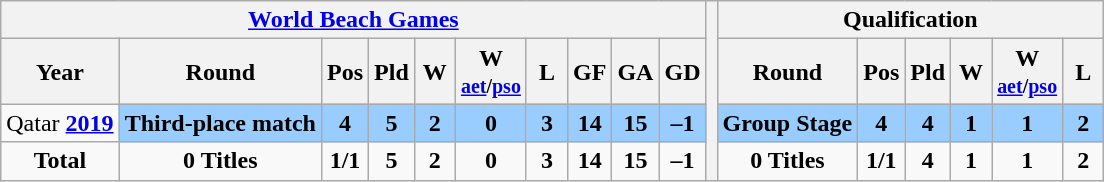<table class="wikitable" style="text-align: center;">
<tr>
<th colspan=10><a href='#'>World Beach Games</a></th>
<th rowspan=4></th>
<th colspan=6>Qualification</th>
</tr>
<tr>
<th>Year</th>
<th>Round</th>
<th width=20>Pos</th>
<th width=20>Pld</th>
<th width=20>W</th>
<th width=20>W<br><small><a href='#'>aet</a>/<a href='#'>pso</a></small></th>
<th width=20>L</th>
<th width=20>GF</th>
<th width=20>GA</th>
<th width=20>GD</th>
<th>Round</th>
<th width=20>Pos</th>
<th width=20>Pld</th>
<th width=20>W</th>
<th width=20>W<br><small><a href='#'>aet</a>/<a href='#'>pso</a></small></th>
<th width=20>L</th>
</tr>
<tr>
<td> Qatar <strong><a href='#'>2019</a></strong></td>
<td bgcolor=#9acdff><strong>Third-place match</strong></td>
<td bgcolor=#9acdff><strong>4</strong></td>
<td bgcolor=#9acdff><strong>5</strong></td>
<td bgcolor=#9acdff><strong>2</strong></td>
<td bgcolor=#9acdff><strong>0</strong></td>
<td bgcolor=#9acdff><strong>3</strong></td>
<td bgcolor=#9acdff><strong>14</strong></td>
<td bgcolor=#9acdff><strong>15</strong></td>
<td bgcolor=#9acdff><strong>–1</strong></td>
<td bgcolor=#9acdff><strong>Group Stage</strong></td>
<td bgcolor=#9acdff><strong>4</strong></td>
<td bgcolor=#9acdff><strong>4</strong></td>
<td bgcolor=#9acdff><strong>1</strong></td>
<td bgcolor=#9acdff><strong>1</strong></td>
<td bgcolor=#9acdff><strong>2</strong></td>
</tr>
<tr>
<td><strong>Total</strong></td>
<td><strong>0 Titles</strong></td>
<td><strong>1/1</strong></td>
<td><strong>5</strong></td>
<td><strong>2</strong></td>
<td><strong>0</strong></td>
<td><strong>3</strong></td>
<td><strong>14</strong></td>
<td><strong>15</strong></td>
<td><strong>–1</strong></td>
<td><strong>0 Titles</strong></td>
<td><strong>1/1</strong></td>
<td><strong>4</strong></td>
<td><strong>1</strong></td>
<td><strong>1</strong></td>
<td><strong>2</strong></td>
</tr>
</table>
